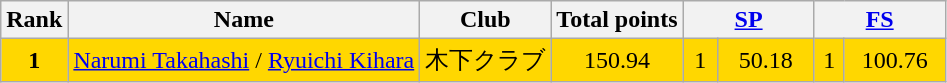<table class="wikitable sortable">
<tr>
<th>Rank</th>
<th>Name</th>
<th>Club</th>
<th>Total points</th>
<th colspan="2" width="80px"><a href='#'>SP</a></th>
<th colspan="2" width="80px"><a href='#'>FS</a></th>
</tr>
<tr bgcolor="gold">
<td align="center"><strong>1</strong></td>
<td><a href='#'>Narumi Takahashi</a> / <a href='#'>Ryuichi Kihara</a></td>
<td>木下クラブ</td>
<td align="center">150.94</td>
<td align="center">1</td>
<td align="center">50.18</td>
<td align="center">1</td>
<td align="center">100.76</td>
</tr>
</table>
